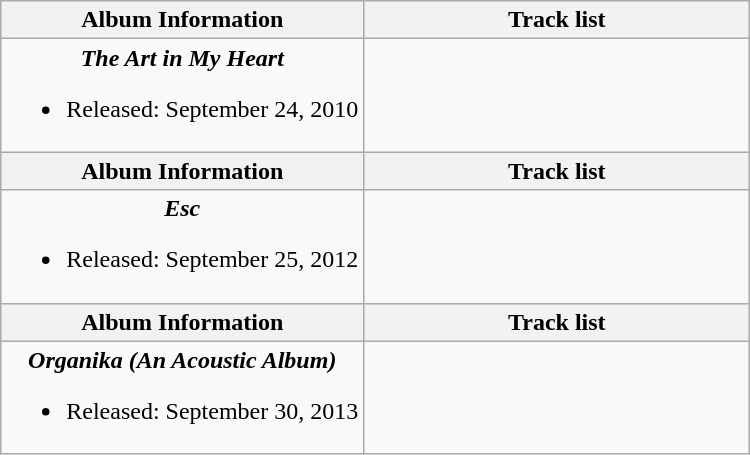<table class="wikitable">
<tr>
<th align="left">Album Information</th>
<th align="left" width="250px">Track list</th>
</tr>
<tr>
<td style="text-align:center;"><strong><em>The Art in My Heart</em></strong><br><ul><li>Released: September 24, 2010</li></ul></td>
<td></td>
</tr>
<tr>
<th align="left">Album Information</th>
<th align="left" width="250px">Track list</th>
</tr>
<tr>
<td style="text-align:center;"><strong><em>Esc</em></strong><br><ul><li>Released: September 25, 2012</li></ul></td>
<td></td>
</tr>
<tr>
<th align="left">Album Information</th>
<th align="left" width="250px">Track list</th>
</tr>
<tr>
<td style="text-align:center;"><strong><em>Organika (An Acoustic Album)</em></strong><br><ul><li>Released: September 30, 2013</li></ul></td>
<td></td>
</tr>
</table>
